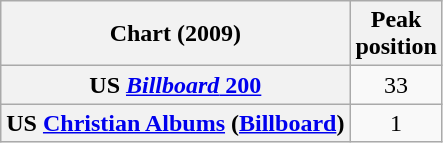<table class="wikitable sortable plainrowheaders" style="text-align:center;">
<tr>
<th>Chart (2009)</th>
<th>Peak<br>position</th>
</tr>
<tr>
<th scope="row">US <a href='#'><em>Billboard</em> 200</a></th>
<td>33</td>
</tr>
<tr>
<th scope="row">US <a href='#'>Christian Albums</a> (<a href='#'>Billboard</a>)</th>
<td>1</td>
</tr>
</table>
